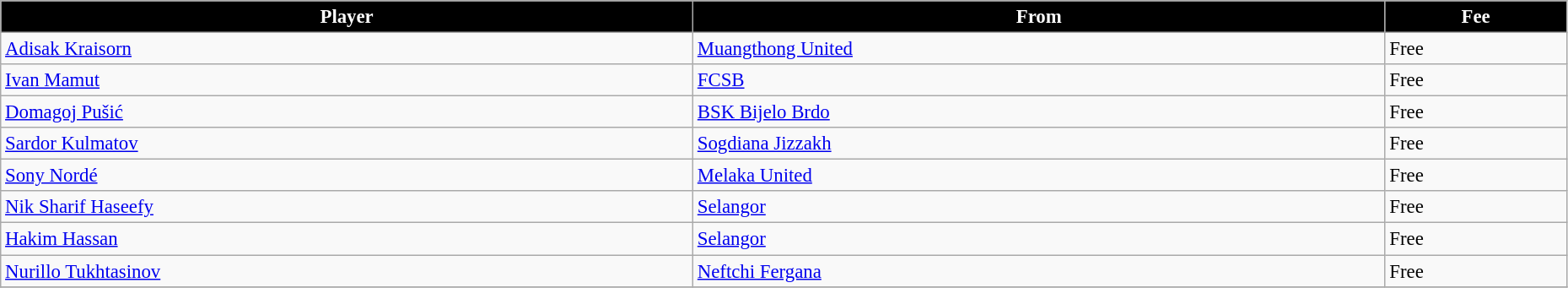<table class="wikitable" style="text-align:left; font-size:95%;width:98%;">
<tr>
<th style="background:black; color:white;">Player</th>
<th style="background:black; color:white;">From</th>
<th style="background:black; color:white;">Fee</th>
</tr>
<tr>
<td> <a href='#'>Adisak Kraisorn</a></td>
<td> <a href='#'>Muangthong United</a></td>
<td>Free</td>
</tr>
<tr>
<td> <a href='#'>Ivan Mamut</a></td>
<td> <a href='#'>FCSB</a></td>
<td>Free</td>
</tr>
<tr>
<td> <a href='#'>Domagoj Pušić</a></td>
<td> <a href='#'>BSK Bijelo Brdo</a></td>
<td>Free</td>
</tr>
<tr>
<td> <a href='#'>Sardor Kulmatov</a></td>
<td> <a href='#'>Sogdiana Jizzakh</a></td>
<td>Free</td>
</tr>
<tr>
<td> <a href='#'>Sony Nordé</a></td>
<td> <a href='#'>Melaka United</a></td>
<td>Free</td>
</tr>
<tr>
<td> <a href='#'>Nik Sharif Haseefy</a></td>
<td> <a href='#'>Selangor</a></td>
<td>Free</td>
</tr>
<tr>
<td> <a href='#'>Hakim Hassan</a></td>
<td> <a href='#'>Selangor</a></td>
<td>Free</td>
</tr>
<tr>
<td> <a href='#'>Nurillo Tukhtasinov</a></td>
<td> <a href='#'>Neftchi Fergana</a></td>
<td>Free</td>
</tr>
<tr>
</tr>
</table>
